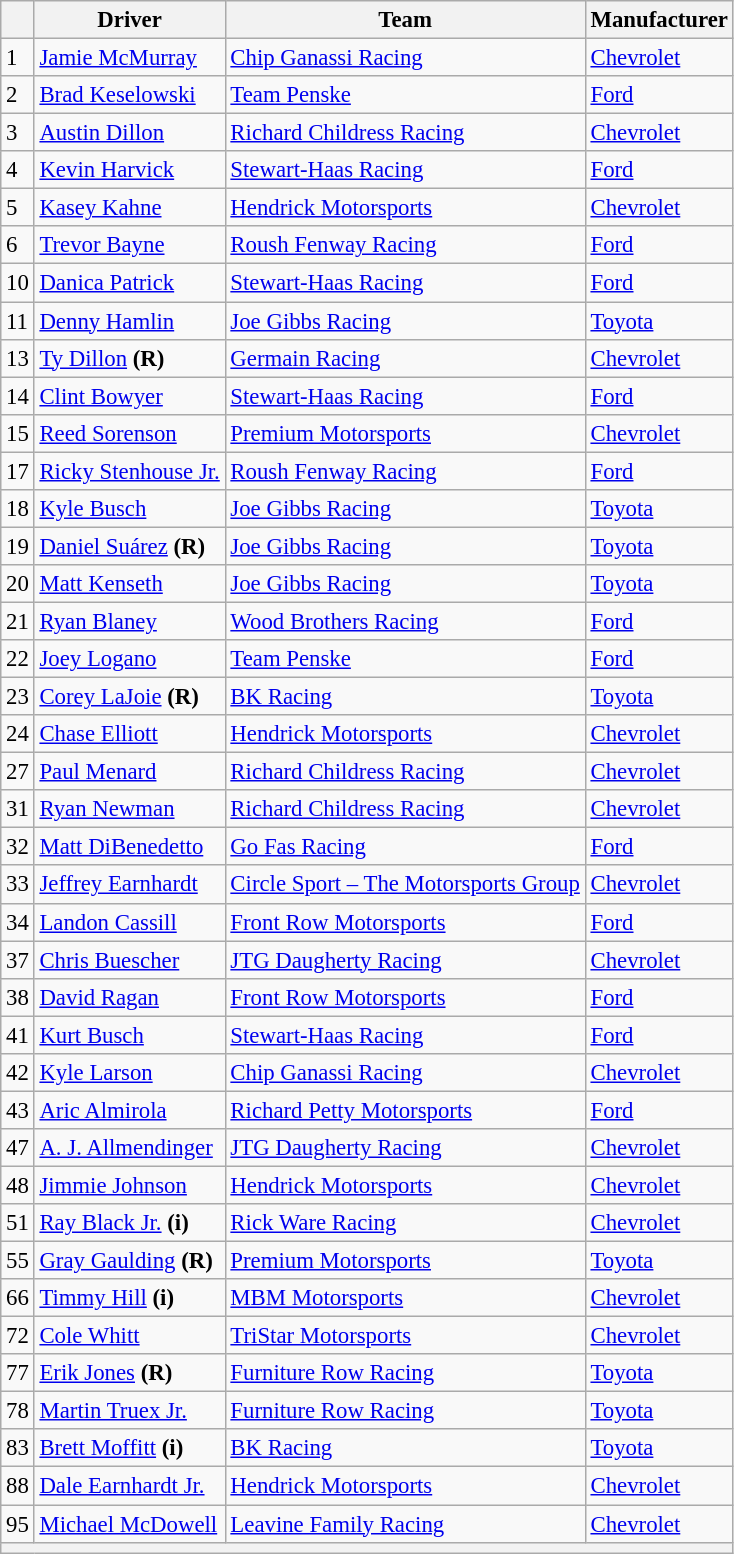<table class="wikitable" style="font-size:95%">
<tr>
<th></th>
<th>Driver</th>
<th>Team</th>
<th>Manufacturer</th>
</tr>
<tr>
<td>1</td>
<td><a href='#'>Jamie McMurray</a></td>
<td><a href='#'>Chip Ganassi Racing</a></td>
<td><a href='#'>Chevrolet</a></td>
</tr>
<tr>
<td>2</td>
<td><a href='#'>Brad Keselowski</a></td>
<td><a href='#'>Team Penske</a></td>
<td><a href='#'>Ford</a></td>
</tr>
<tr>
<td>3</td>
<td><a href='#'>Austin Dillon</a></td>
<td><a href='#'>Richard Childress Racing</a></td>
<td><a href='#'>Chevrolet</a></td>
</tr>
<tr>
<td>4</td>
<td><a href='#'>Kevin Harvick</a></td>
<td><a href='#'>Stewart-Haas Racing</a></td>
<td><a href='#'>Ford</a></td>
</tr>
<tr>
<td>5</td>
<td><a href='#'>Kasey Kahne</a></td>
<td><a href='#'>Hendrick Motorsports</a></td>
<td><a href='#'>Chevrolet</a></td>
</tr>
<tr>
<td>6</td>
<td><a href='#'>Trevor Bayne</a></td>
<td><a href='#'>Roush Fenway Racing</a></td>
<td><a href='#'>Ford</a></td>
</tr>
<tr>
<td>10</td>
<td><a href='#'>Danica Patrick</a></td>
<td><a href='#'>Stewart-Haas Racing</a></td>
<td><a href='#'>Ford</a></td>
</tr>
<tr>
<td>11</td>
<td><a href='#'>Denny Hamlin</a></td>
<td><a href='#'>Joe Gibbs Racing</a></td>
<td><a href='#'>Toyota</a></td>
</tr>
<tr>
<td>13</td>
<td><a href='#'>Ty Dillon</a> <strong>(R)</strong></td>
<td><a href='#'>Germain Racing</a></td>
<td><a href='#'>Chevrolet</a></td>
</tr>
<tr>
<td>14</td>
<td><a href='#'>Clint Bowyer</a></td>
<td><a href='#'>Stewart-Haas Racing</a></td>
<td><a href='#'>Ford</a></td>
</tr>
<tr>
<td>15</td>
<td><a href='#'>Reed Sorenson</a></td>
<td><a href='#'>Premium Motorsports</a></td>
<td><a href='#'>Chevrolet</a></td>
</tr>
<tr>
<td>17</td>
<td><a href='#'>Ricky Stenhouse Jr.</a></td>
<td><a href='#'>Roush Fenway Racing</a></td>
<td><a href='#'>Ford</a></td>
</tr>
<tr>
<td>18</td>
<td><a href='#'>Kyle Busch</a></td>
<td><a href='#'>Joe Gibbs Racing</a></td>
<td><a href='#'>Toyota</a></td>
</tr>
<tr>
<td>19</td>
<td><a href='#'>Daniel Suárez</a> <strong>(R)</strong></td>
<td><a href='#'>Joe Gibbs Racing</a></td>
<td><a href='#'>Toyota</a></td>
</tr>
<tr>
<td>20</td>
<td><a href='#'>Matt Kenseth</a></td>
<td><a href='#'>Joe Gibbs Racing</a></td>
<td><a href='#'>Toyota</a></td>
</tr>
<tr>
<td>21</td>
<td><a href='#'>Ryan Blaney</a></td>
<td><a href='#'>Wood Brothers Racing</a></td>
<td><a href='#'>Ford</a></td>
</tr>
<tr>
<td>22</td>
<td><a href='#'>Joey Logano</a></td>
<td><a href='#'>Team Penske</a></td>
<td><a href='#'>Ford</a></td>
</tr>
<tr>
<td>23</td>
<td><a href='#'>Corey LaJoie</a> <strong>(R)</strong></td>
<td><a href='#'>BK Racing</a></td>
<td><a href='#'>Toyota</a></td>
</tr>
<tr>
<td>24</td>
<td><a href='#'>Chase Elliott</a></td>
<td><a href='#'>Hendrick Motorsports</a></td>
<td><a href='#'>Chevrolet</a></td>
</tr>
<tr>
<td>27</td>
<td><a href='#'>Paul Menard</a></td>
<td><a href='#'>Richard Childress Racing</a></td>
<td><a href='#'>Chevrolet</a></td>
</tr>
<tr>
<td>31</td>
<td><a href='#'>Ryan Newman</a></td>
<td><a href='#'>Richard Childress Racing</a></td>
<td><a href='#'>Chevrolet</a></td>
</tr>
<tr>
<td>32</td>
<td><a href='#'>Matt DiBenedetto</a></td>
<td><a href='#'>Go Fas Racing</a></td>
<td><a href='#'>Ford</a></td>
</tr>
<tr>
<td>33</td>
<td><a href='#'>Jeffrey Earnhardt</a></td>
<td><a href='#'>Circle Sport – The Motorsports Group</a></td>
<td><a href='#'>Chevrolet</a></td>
</tr>
<tr>
<td>34</td>
<td><a href='#'>Landon Cassill</a></td>
<td><a href='#'>Front Row Motorsports</a></td>
<td><a href='#'>Ford</a></td>
</tr>
<tr>
<td>37</td>
<td><a href='#'>Chris Buescher</a></td>
<td><a href='#'>JTG Daugherty Racing</a></td>
<td><a href='#'>Chevrolet</a></td>
</tr>
<tr>
<td>38</td>
<td><a href='#'>David Ragan</a></td>
<td><a href='#'>Front Row Motorsports</a></td>
<td><a href='#'>Ford</a></td>
</tr>
<tr>
<td>41</td>
<td><a href='#'>Kurt Busch</a></td>
<td><a href='#'>Stewart-Haas Racing</a></td>
<td><a href='#'>Ford</a></td>
</tr>
<tr>
<td>42</td>
<td><a href='#'>Kyle Larson</a></td>
<td><a href='#'>Chip Ganassi Racing</a></td>
<td><a href='#'>Chevrolet</a></td>
</tr>
<tr>
<td>43</td>
<td><a href='#'>Aric Almirola</a></td>
<td><a href='#'>Richard Petty Motorsports</a></td>
<td><a href='#'>Ford</a></td>
</tr>
<tr>
<td>47</td>
<td><a href='#'>A. J. Allmendinger</a></td>
<td><a href='#'>JTG Daugherty Racing</a></td>
<td><a href='#'>Chevrolet</a></td>
</tr>
<tr>
<td>48</td>
<td><a href='#'>Jimmie Johnson</a></td>
<td><a href='#'>Hendrick Motorsports</a></td>
<td><a href='#'>Chevrolet</a></td>
</tr>
<tr>
<td>51</td>
<td><a href='#'>Ray Black Jr.</a> <strong>(i)</strong></td>
<td><a href='#'>Rick Ware Racing</a></td>
<td><a href='#'>Chevrolet</a></td>
</tr>
<tr>
<td>55</td>
<td><a href='#'>Gray Gaulding</a> <strong>(R)</strong></td>
<td><a href='#'>Premium Motorsports</a></td>
<td><a href='#'>Toyota</a></td>
</tr>
<tr>
<td>66</td>
<td><a href='#'>Timmy Hill</a> <strong>(i)</strong></td>
<td><a href='#'>MBM Motorsports</a></td>
<td><a href='#'>Chevrolet</a></td>
</tr>
<tr>
<td>72</td>
<td><a href='#'>Cole Whitt</a></td>
<td><a href='#'>TriStar Motorsports</a></td>
<td><a href='#'>Chevrolet</a></td>
</tr>
<tr>
<td>77</td>
<td><a href='#'>Erik Jones</a> <strong>(R)</strong></td>
<td><a href='#'>Furniture Row Racing</a></td>
<td><a href='#'>Toyota</a></td>
</tr>
<tr>
<td>78</td>
<td><a href='#'>Martin Truex Jr.</a></td>
<td><a href='#'>Furniture Row Racing</a></td>
<td><a href='#'>Toyota</a></td>
</tr>
<tr>
<td>83</td>
<td><a href='#'>Brett Moffitt</a> <strong>(i)</strong></td>
<td><a href='#'>BK Racing</a></td>
<td><a href='#'>Toyota</a></td>
</tr>
<tr>
<td>88</td>
<td><a href='#'>Dale Earnhardt Jr.</a></td>
<td><a href='#'>Hendrick Motorsports</a></td>
<td><a href='#'>Chevrolet</a></td>
</tr>
<tr>
<td>95</td>
<td><a href='#'>Michael McDowell</a></td>
<td><a href='#'>Leavine Family Racing</a></td>
<td><a href='#'>Chevrolet</a></td>
</tr>
<tr>
<th colspan="4"></th>
</tr>
</table>
